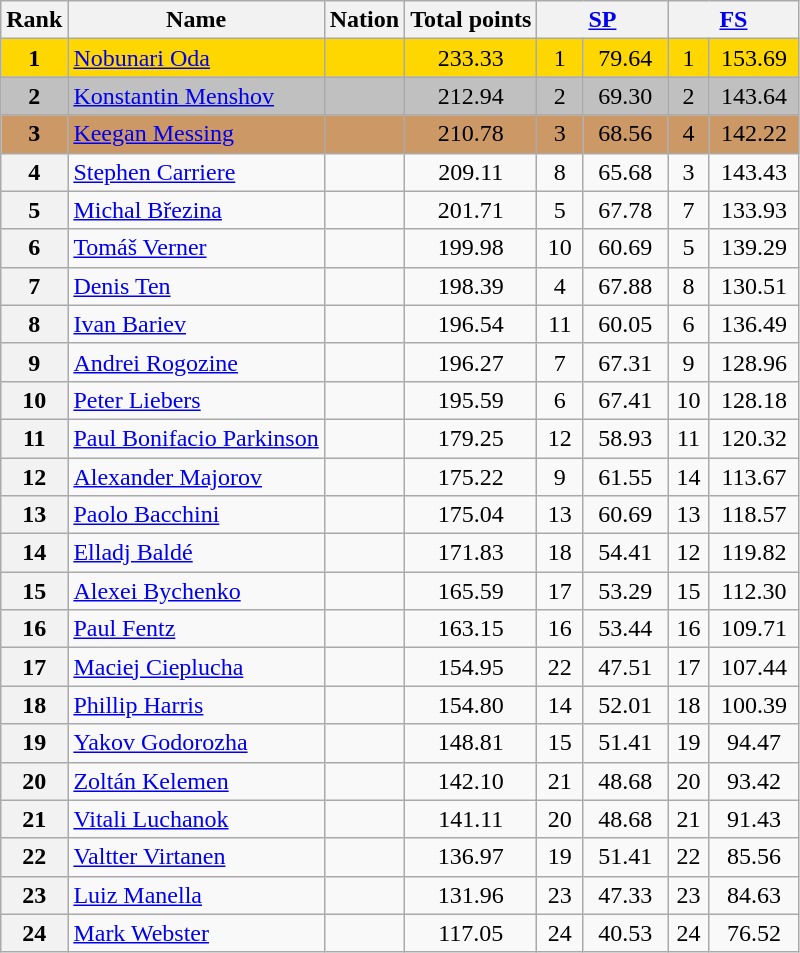<table class="wikitable sortable">
<tr>
<th>Rank</th>
<th>Name</th>
<th>Nation</th>
<th>Total points</th>
<th colspan="2" width="80px"><a href='#'>SP</a></th>
<th colspan="2" width="80px"><a href='#'>FS</a></th>
</tr>
<tr bgcolor="gold">
<td align="center"><strong>1</strong></td>
<td><a href='#'>Nobunari Oda</a></td>
<td></td>
<td align="center">233.33</td>
<td align="center">1</td>
<td align="center">79.64</td>
<td align="center">1</td>
<td align="center">153.69</td>
</tr>
<tr bgcolor="silver">
<td align="center"><strong>2</strong></td>
<td><a href='#'>Konstantin Menshov</a></td>
<td></td>
<td align="center">212.94</td>
<td align="center">2</td>
<td align="center">69.30</td>
<td align="center">2</td>
<td align="center">143.64</td>
</tr>
<tr bgcolor="cc9966">
<td align="center"><strong>3</strong></td>
<td><a href='#'>Keegan Messing</a></td>
<td></td>
<td align="center">210.78</td>
<td align="center">3</td>
<td align="center">68.56</td>
<td align="center">4</td>
<td align="center">142.22</td>
</tr>
<tr>
<th>4</th>
<td><a href='#'>Stephen Carriere</a></td>
<td></td>
<td align="center">209.11</td>
<td align="center">8</td>
<td align="center">65.68</td>
<td align="center">3</td>
<td align="center">143.43</td>
</tr>
<tr>
<th>5</th>
<td><a href='#'>Michal Březina</a></td>
<td></td>
<td align="center">201.71</td>
<td align="center">5</td>
<td align="center">67.78</td>
<td align="center">7</td>
<td align="center">133.93</td>
</tr>
<tr>
<th>6</th>
<td><a href='#'>Tomáš Verner</a></td>
<td></td>
<td align="center">199.98</td>
<td align="center">10</td>
<td align="center">60.69</td>
<td align="center">5</td>
<td align="center">139.29</td>
</tr>
<tr>
<th>7</th>
<td><a href='#'>Denis Ten</a></td>
<td></td>
<td align="center">198.39</td>
<td align="center">4</td>
<td align="center">67.88</td>
<td align="center">8</td>
<td align="center">130.51</td>
</tr>
<tr>
<th>8</th>
<td><a href='#'>Ivan Bariev</a></td>
<td></td>
<td align="center">196.54</td>
<td align="center">11</td>
<td align="center">60.05</td>
<td align="center">6</td>
<td align="center">136.49</td>
</tr>
<tr>
<th>9</th>
<td><a href='#'>Andrei Rogozine</a></td>
<td></td>
<td align="center">196.27</td>
<td align="center">7</td>
<td align="center">67.31</td>
<td align="center">9</td>
<td align="center">128.96</td>
</tr>
<tr>
<th>10</th>
<td><a href='#'>Peter Liebers</a></td>
<td></td>
<td align="center">195.59</td>
<td align="center">6</td>
<td align="center">67.41</td>
<td align="center">10</td>
<td align="center">128.18</td>
</tr>
<tr>
<th>11</th>
<td><a href='#'>Paul Bonifacio Parkinson</a></td>
<td></td>
<td align="center">179.25</td>
<td align="center">12</td>
<td align="center">58.93</td>
<td align="center">11</td>
<td align="center">120.32</td>
</tr>
<tr>
<th>12</th>
<td><a href='#'>Alexander Majorov</a></td>
<td></td>
<td align="center">175.22</td>
<td align="center">9</td>
<td align="center">61.55</td>
<td align="center">14</td>
<td align="center">113.67</td>
</tr>
<tr>
<th>13</th>
<td><a href='#'>Paolo Bacchini</a></td>
<td></td>
<td align="center">175.04</td>
<td align="center">13</td>
<td align="center">60.69</td>
<td align="center">13</td>
<td align="center">118.57</td>
</tr>
<tr>
<th>14</th>
<td><a href='#'>Elladj Baldé</a></td>
<td></td>
<td align="center">171.83</td>
<td align="center">18</td>
<td align="center">54.41</td>
<td align="center">12</td>
<td align="center">119.82</td>
</tr>
<tr>
<th>15</th>
<td><a href='#'>Alexei Bychenko</a></td>
<td></td>
<td align="center">165.59</td>
<td align="center">17</td>
<td align="center">53.29</td>
<td align="center">15</td>
<td align="center">112.30</td>
</tr>
<tr>
<th>16</th>
<td><a href='#'>Paul Fentz</a></td>
<td></td>
<td align="center">163.15</td>
<td align="center">16</td>
<td align="center">53.44</td>
<td align="center">16</td>
<td align="center">109.71</td>
</tr>
<tr>
<th>17</th>
<td><a href='#'>Maciej Cieplucha</a></td>
<td></td>
<td align="center">154.95</td>
<td align="center">22</td>
<td align="center">47.51</td>
<td align="center">17</td>
<td align="center">107.44</td>
</tr>
<tr>
<th>18</th>
<td><a href='#'>Phillip Harris</a></td>
<td></td>
<td align="center">154.80</td>
<td align="center">14</td>
<td align="center">52.01</td>
<td align="center">18</td>
<td align="center">100.39</td>
</tr>
<tr>
<th>19</th>
<td><a href='#'>Yakov Godorozha</a></td>
<td></td>
<td align="center">148.81</td>
<td align="center">15</td>
<td align="center">51.41</td>
<td align="center">19</td>
<td align="center">94.47</td>
</tr>
<tr>
<th>20</th>
<td><a href='#'>Zoltán Kelemen</a></td>
<td></td>
<td align="center">142.10</td>
<td align="center">21</td>
<td align="center">48.68</td>
<td align="center">20</td>
<td align="center">93.42</td>
</tr>
<tr>
<th>21</th>
<td><a href='#'>Vitali Luchanok</a></td>
<td></td>
<td align="center">141.11</td>
<td align="center">20</td>
<td align="center">48.68</td>
<td align="center">21</td>
<td align="center">91.43</td>
</tr>
<tr>
<th>22</th>
<td><a href='#'>Valtter Virtanen</a></td>
<td></td>
<td align="center">136.97</td>
<td align="center">19</td>
<td align="center">51.41</td>
<td align="center">22</td>
<td align="center">85.56</td>
</tr>
<tr>
<th>23</th>
<td><a href='#'>Luiz Manella</a></td>
<td></td>
<td align="center">131.96</td>
<td align="center">23</td>
<td align="center">47.33</td>
<td align="center">23</td>
<td align="center">84.63</td>
</tr>
<tr>
<th>24</th>
<td><a href='#'>Mark Webster</a></td>
<td></td>
<td align="center">117.05</td>
<td align="center">24</td>
<td align="center">40.53</td>
<td align="center">24</td>
<td align="center">76.52</td>
</tr>
</table>
